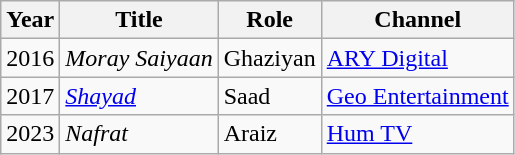<table class="wikitable">
<tr>
<th>Year</th>
<th>Title</th>
<th>Role</th>
<th>Channel</th>
</tr>
<tr>
<td>2016</td>
<td><em>Moray Saiyaan</em></td>
<td>Ghaziyan</td>
<td><a href='#'>ARY Digital</a></td>
</tr>
<tr>
<td>2017</td>
<td><em><a href='#'>Shayad</a></em></td>
<td>Saad</td>
<td><a href='#'>Geo Entertainment</a></td>
</tr>
<tr>
<td>2023</td>
<td><em>Nafrat</em></td>
<td>Araiz</td>
<td><a href='#'>Hum TV</a></td>
</tr>
</table>
